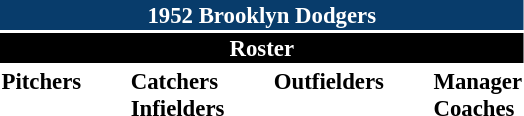<table class="toccolours" style="font-size: 95%;">
<tr>
<th colspan="10" style="background-color: #083c6b; color: white; text-align: center;">1952 Brooklyn Dodgers</th>
</tr>
<tr>
<td colspan="10" style="background-color: black; color: white; text-align: center;"><strong>Roster</strong></td>
</tr>
<tr>
<td valign="top"><strong>Pitchers</strong><br>















</td>
<td width="25px"></td>
<td valign="top"><strong>Catchers</strong><br>


<strong>Infielders</strong>






</td>
<td width="25px"></td>
<td valign="top"><strong>Outfielders</strong><br>






</td>
<td width="25px"></td>
<td valign="top"><strong>Manager</strong><br>
<strong>Coaches</strong>



</td>
</tr>
</table>
